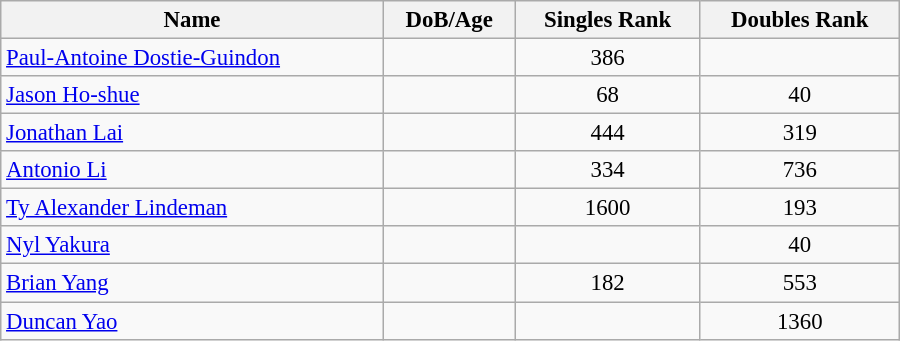<table class="wikitable"  style="width:600px; font-size:95%;">
<tr>
<th align="left">Name</th>
<th align="left">DoB/Age</th>
<th align="left">Singles Rank</th>
<th align="left">Doubles Rank</th>
</tr>
<tr>
<td><a href='#'>Paul-Antoine Dostie-Guindon</a></td>
<td></td>
<td align="center">386</td>
<td align="center"></td>
</tr>
<tr>
<td><a href='#'>Jason Ho-shue</a></td>
<td></td>
<td align="center">68</td>
<td align="center">40</td>
</tr>
<tr>
<td><a href='#'>Jonathan Lai</a></td>
<td></td>
<td align="center">444</td>
<td align="center">319</td>
</tr>
<tr>
<td><a href='#'>Antonio Li</a></td>
<td></td>
<td align="center">334</td>
<td align="center">736</td>
</tr>
<tr>
<td><a href='#'>Ty Alexander Lindeman</a></td>
<td></td>
<td align="center">1600</td>
<td align="center">193</td>
</tr>
<tr>
<td><a href='#'>Nyl Yakura</a></td>
<td></td>
<td align="center"></td>
<td align="center">40</td>
</tr>
<tr>
<td><a href='#'>Brian Yang</a></td>
<td></td>
<td align="center">182</td>
<td align="center">553</td>
</tr>
<tr>
<td><a href='#'>Duncan Yao</a></td>
<td></td>
<td align="center"></td>
<td align="center">1360</td>
</tr>
</table>
